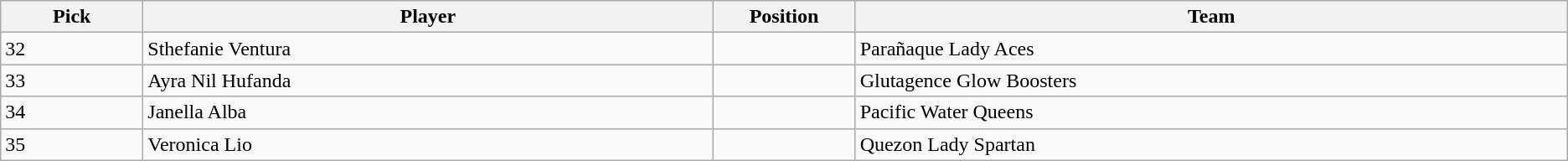<table class="wikitable sortable">
<tr>
<th style="width:5%;">Pick</th>
<th style="width:20%;">Player</th>
<th style="width:5%;">Position</th>
<th style="width:25%;">Team</th>
</tr>
<tr>
<td>32</td>
<td>Sthefanie Ventura</td>
<td></td>
<td>Parañaque Lady Aces</td>
</tr>
<tr>
<td>33</td>
<td>Ayra Nil Hufanda</td>
<td></td>
<td>Glutagence Glow Boosters</td>
</tr>
<tr>
<td>34</td>
<td>Janella Alba</td>
<td></td>
<td>Pacific Water Queens</td>
</tr>
<tr>
<td>35</td>
<td>Veronica Lio</td>
<td></td>
<td>Quezon Lady Spartan</td>
</tr>
</table>
